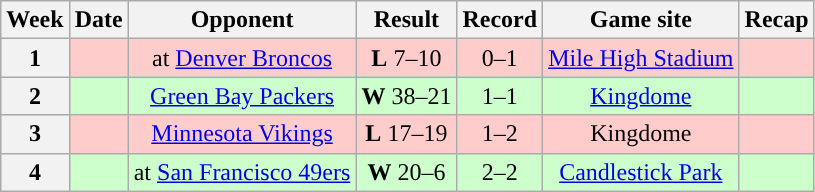<table class="wikitable" style="text-align:center">
<tr>
<th>Week</th>
<th>Date</th>
<th>Opponent</th>
<th>Result</th>
<th>Record</th>
<th>Game site</th>
<th>Recap</th>
</tr>
<tr style="background:#fcc">
<th>1</th>
<td></td>
<td>at <a href='#'>Denver Broncos</a></td>
<td><strong>L</strong> 7–10</td>
<td>0–1</td>
<td><a href='#'>Mile High Stadium</a></td>
<td></td>
</tr>
<tr style="background:#cfc">
<th>2</th>
<td></td>
<td><a href='#'>Green Bay Packers</a></td>
<td><strong>W</strong> 38–21</td>
<td>1–1</td>
<td><a href='#'>Kingdome</a></td>
<td></td>
</tr>
<tr style="background:#fcc; text-align:center;">
<th>3</th>
<td></td>
<td><a href='#'>Minnesota Vikings</a></td>
<td><strong>L</strong> 17–19</td>
<td>1–2</td>
<td>Kingdome</td>
<td></td>
</tr>
<tr style="background:#cfc; text-align:center;">
<th>4</th>
<td></td>
<td>at <a href='#'>San Francisco 49ers</a></td>
<td><strong>W</strong> 20–6</td>
<td>2–2</td>
<td><a href='#'>Candlestick Park</a></td>
<td></td>
</tr>
</table>
